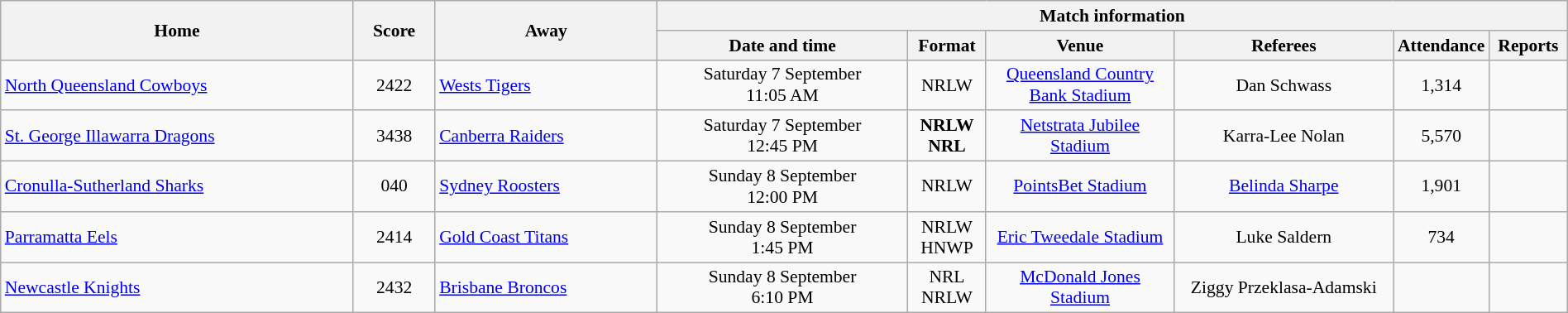<table class="wikitable" width="100%" style="border-collapse:collapse; font-size:90%; text-align:center;">
<tr>
<th rowspan="2">Home</th>
<th rowspan="2" text-align:center;>Score</th>
<th rowspan="2">Away</th>
<th colspan="6">Match information</th>
</tr>
<tr>
<th width="16%">Date and time</th>
<th width="5%">Format</th>
<th width="12%">Venue</th>
<th width="14%">Referees</th>
<th width="5%">Attendance</th>
<th width="5%">Reports</th>
</tr>
<tr>
<td align="left"> <a href='#'>North Queensland Cowboys</a></td>
<td>2422</td>
<td align="left"> <a href='#'>Wests Tigers</a></td>
<td>Saturday 7 September<br>11:05 AM</td>
<td>NRLW<br></td>
<td><a href='#'>Queensland Country Bank Stadium</a></td>
<td>Dan Schwass</td>
<td>1,314</td>
<td></td>
</tr>
<tr>
<td align="left"> <a href='#'>St. George Illawarra Dragons</a></td>
<td>3438</td>
<td align="left"> <a href='#'>Canberra Raiders</a></td>
<td>Saturday 7 September<br>12:45 PM</td>
<td><strong>NRLW<br>NRL</strong></td>
<td><a href='#'>Netstrata Jubilee Stadium</a></td>
<td>Karra-Lee Nolan</td>
<td>5,570</td>
<td></td>
</tr>
<tr>
<td align="left"> <a href='#'>Cronulla-Sutherland Sharks</a></td>
<td>040</td>
<td align="left"> <a href='#'>Sydney Roosters</a></td>
<td>Sunday 8 September<br>12:00 PM</td>
<td>NRLW<br></td>
<td><a href='#'>PointsBet Stadium</a></td>
<td><a href='#'>Belinda Sharpe</a></td>
<td>1,901</td>
<td></td>
</tr>
<tr>
<td align="left"> <a href='#'>Parramatta Eels</a></td>
<td>2414</td>
<td align="left"> <a href='#'>Gold Coast Titans</a></td>
<td>Sunday 8 September<br>1:45 PM</td>
<td>NRLW<br>HNWP</td>
<td><a href='#'>Eric Tweedale Stadium</a></td>
<td>Luke Saldern</td>
<td>734</td>
<td></td>
</tr>
<tr>
<td align="left"> <a href='#'>Newcastle Knights</a></td>
<td>2432</td>
<td align="left"> <a href='#'>Brisbane Broncos</a></td>
<td>Sunday 8 September<br>6:10 PM</td>
<td>NRL<br>NRLW</td>
<td><a href='#'>McDonald Jones Stadium</a></td>
<td>Ziggy Przeklasa-Adamski</td>
<td></td>
<td></td>
</tr>
</table>
